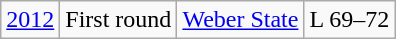<table class="wikitable">
<tr align="center">
<td><a href='#'>2012</a></td>
<td>First round</td>
<td><a href='#'>Weber State</a></td>
<td>L 69–72</td>
</tr>
</table>
